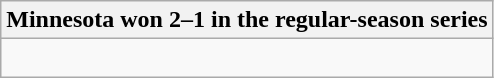<table class="wikitable collapsible collapsed">
<tr>
<th>Minnesota won 2–1 in the regular-season series</th>
</tr>
<tr>
<td><br>

</td>
</tr>
</table>
